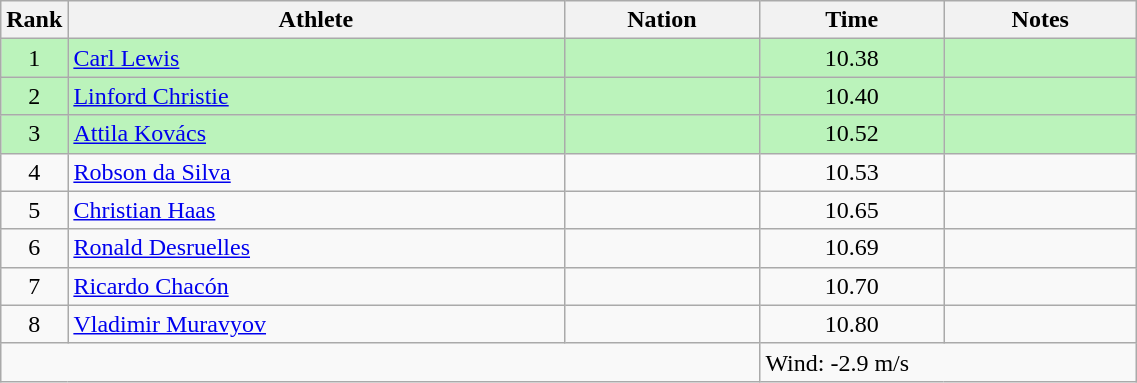<table class="wikitable sortable" style="text-align:center;width: 60%;">
<tr>
<th scope="col" style="width: 10px;">Rank</th>
<th scope="col">Athlete</th>
<th scope="col">Nation</th>
<th scope="col">Time</th>
<th scope="col">Notes</th>
</tr>
<tr bgcolor=bbf3bb>
<td>1</td>
<td align=left><a href='#'>Carl Lewis</a></td>
<td align=left></td>
<td>10.38</td>
<td></td>
</tr>
<tr bgcolor=bbf3bb>
<td>2</td>
<td align=left><a href='#'>Linford Christie</a></td>
<td align=left></td>
<td>10.40</td>
<td></td>
</tr>
<tr bgcolor=bbf3bb>
<td>3</td>
<td align=left><a href='#'>Attila Kovács</a></td>
<td align=left></td>
<td>10.52</td>
<td></td>
</tr>
<tr>
<td>4</td>
<td align=left><a href='#'>Robson da Silva</a></td>
<td align=left></td>
<td>10.53</td>
<td></td>
</tr>
<tr>
<td>5</td>
<td align=left><a href='#'>Christian Haas</a></td>
<td align=left></td>
<td>10.65</td>
<td></td>
</tr>
<tr>
<td>6</td>
<td align=left><a href='#'>Ronald Desruelles</a></td>
<td align=left></td>
<td>10.69</td>
<td></td>
</tr>
<tr>
<td>7</td>
<td align=left><a href='#'>Ricardo Chacón</a></td>
<td align=left></td>
<td>10.70</td>
<td></td>
</tr>
<tr>
<td>8</td>
<td align=left><a href='#'>Vladimir Muravyov</a></td>
<td align=left></td>
<td>10.80</td>
<td></td>
</tr>
<tr class="sortbottom">
<td colspan="3"></td>
<td colspan="2" style="text-align:left;">Wind: -2.9 m/s</td>
</tr>
</table>
